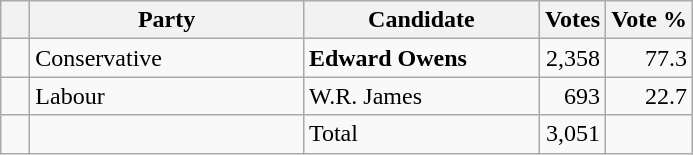<table class="wikitable">
<tr>
<th></th>
<th scope="col" width="175">Party</th>
<th scope="col" width="150">Candidate</th>
<th>Votes</th>
<th>Vote %</th>
</tr>
<tr>
<td>   </td>
<td>Conservative</td>
<td><strong>Edward Owens</strong></td>
<td align=right>2,358</td>
<td align=right>77.3</td>
</tr>
<tr>
<td>   </td>
<td>Labour</td>
<td>W.R. James</td>
<td align=right>693</td>
<td align=right>22.7</td>
</tr>
<tr>
<td></td>
<td></td>
<td>Total</td>
<td align=right>3,051</td>
<td></td>
</tr>
</table>
